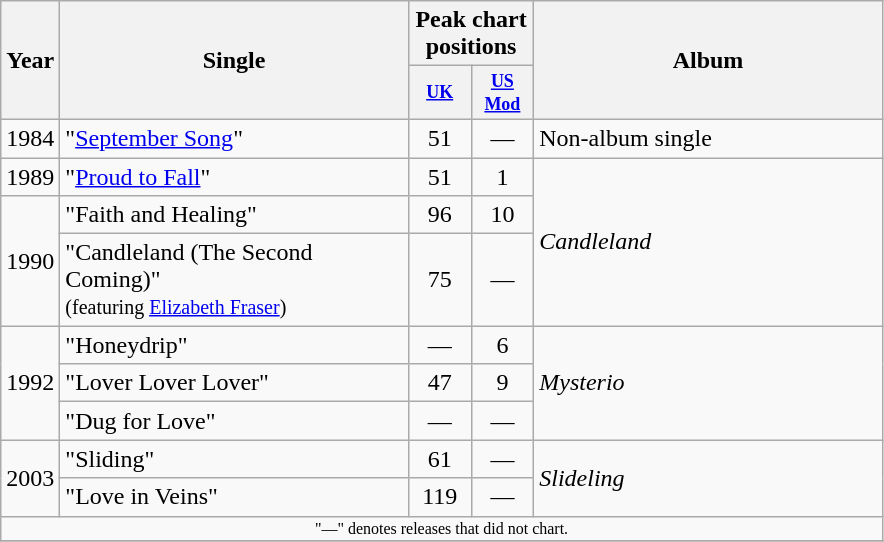<table class="wikitable">
<tr>
<th rowspan="2">Year</th>
<th rowspan="2" width="225">Single</th>
<th colspan="2">Peak chart positions</th>
<th rowspan="2" width="225">Album</th>
</tr>
<tr>
<th style="width:3em;font-size:75%"><a href='#'>UK</a><br></th>
<th style="width:3em;font-size:75%"><a href='#'>US Mod</a><br></th>
</tr>
<tr align="center">
<td>1984</td>
<td align="left">"<a href='#'>September Song</a>"</td>
<td>51</td>
<td>—</td>
<td align="left">Non-album single</td>
</tr>
<tr align="center">
<td>1989</td>
<td align="left">"<a href='#'>Proud to Fall</a>"</td>
<td>51</td>
<td>1</td>
<td align="left" rowspan="3"><em>Candleland</em></td>
</tr>
<tr align="center">
<td rowspan="2">1990</td>
<td align="left">"Faith and Healing"</td>
<td>96</td>
<td>10</td>
</tr>
<tr align="center">
<td align="left">"Candleland (The Second Coming)"<br><small>(featuring <a href='#'>Elizabeth Fraser</a>)</small></td>
<td>75</td>
<td>—</td>
</tr>
<tr align="center">
<td rowspan="3">1992</td>
<td align="left">"Honeydrip"</td>
<td>—</td>
<td>6</td>
<td align="left" rowspan="3"><em>Mysterio</em></td>
</tr>
<tr align="center">
<td align="left">"Lover Lover Lover"</td>
<td>47</td>
<td>9</td>
</tr>
<tr align="center">
<td align="left">"Dug for Love"</td>
<td>—</td>
<td>—</td>
</tr>
<tr align="center">
<td rowspan="2">2003</td>
<td align="left">"Sliding"</td>
<td>61</td>
<td>—</td>
<td rowspan="2" align="left"><em>Slideling</em></td>
</tr>
<tr align="center">
<td align="left">"Love in Veins"</td>
<td>119</td>
<td>—</td>
</tr>
<tr>
<td align="center" colspan="5" style="font-size: 8pt">"—" denotes releases that did not chart.</td>
</tr>
<tr>
</tr>
</table>
